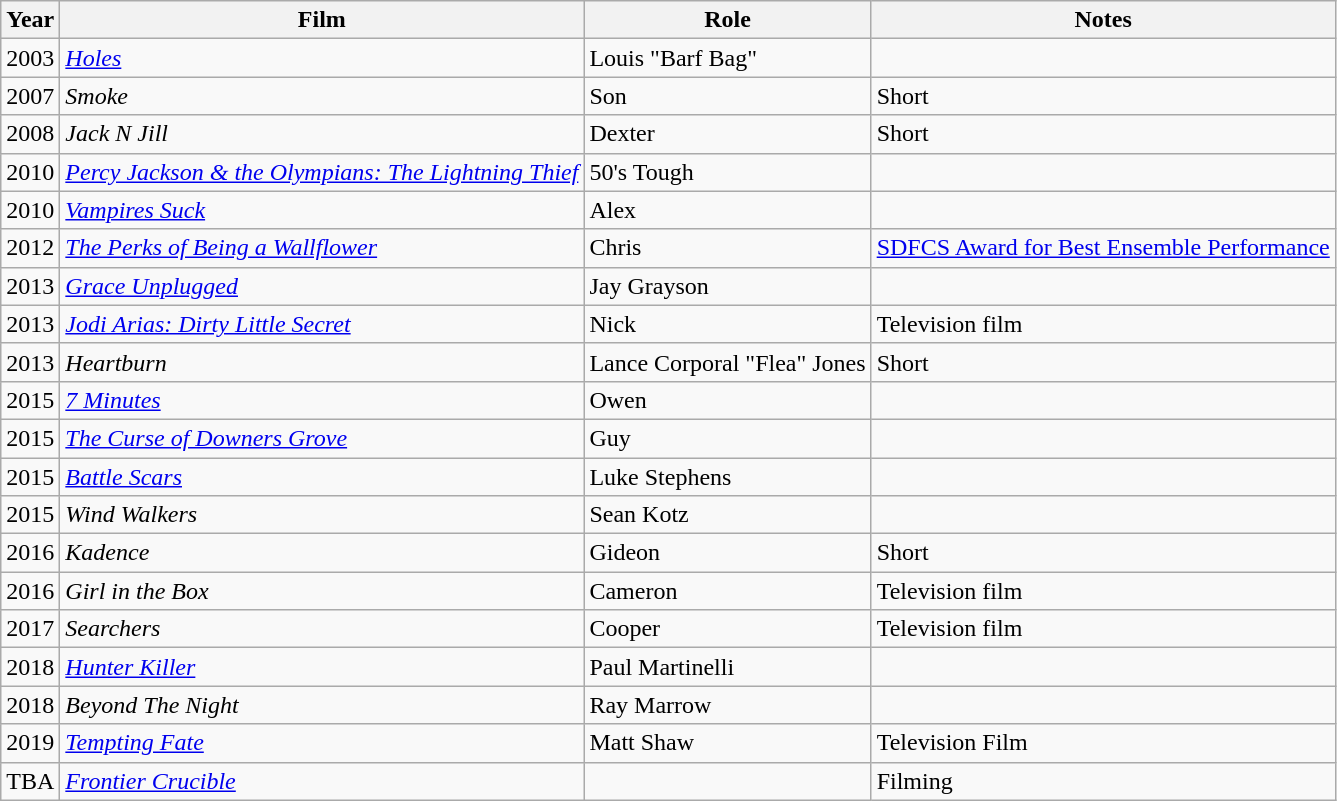<table class="wikitable">
<tr>
<th>Year</th>
<th>Film</th>
<th>Role</th>
<th>Notes</th>
</tr>
<tr>
<td>2003</td>
<td><em><a href='#'>Holes</a></em></td>
<td>Louis "Barf Bag"</td>
<td></td>
</tr>
<tr>
<td>2007</td>
<td><em>Smoke</em></td>
<td>Son</td>
<td>Short</td>
</tr>
<tr>
<td>2008</td>
<td><em>Jack N Jill</em></td>
<td>Dexter</td>
<td>Short</td>
</tr>
<tr>
<td>2010</td>
<td><em><a href='#'>Percy Jackson & the Olympians: The Lightning Thief</a></em></td>
<td>50's Tough</td>
<td></td>
</tr>
<tr>
<td>2010</td>
<td><em><a href='#'>Vampires Suck</a></em></td>
<td>Alex</td>
<td></td>
</tr>
<tr>
<td>2012</td>
<td><em><a href='#'>The Perks of Being a Wallflower</a></em></td>
<td>Chris</td>
<td><a href='#'>SDFCS Award for Best Ensemble Performance</a></td>
</tr>
<tr>
<td>2013</td>
<td><em><a href='#'>Grace Unplugged</a></em></td>
<td>Jay Grayson</td>
<td></td>
</tr>
<tr>
<td>2013</td>
<td><em><a href='#'>Jodi Arias: Dirty Little Secret</a></em></td>
<td>Nick</td>
<td>Television film</td>
</tr>
<tr>
<td>2013</td>
<td><em>Heartburn</em></td>
<td>Lance Corporal "Flea" Jones</td>
<td>Short</td>
</tr>
<tr>
<td>2015</td>
<td><em><a href='#'>7 Minutes</a></em></td>
<td>Owen</td>
<td></td>
</tr>
<tr>
<td>2015</td>
<td><em><a href='#'>The Curse of Downers Grove</a></em></td>
<td>Guy</td>
<td></td>
</tr>
<tr>
<td>2015</td>
<td><em><a href='#'>Battle Scars</a></em></td>
<td>Luke Stephens</td>
<td></td>
</tr>
<tr>
<td>2015</td>
<td><em>Wind Walkers</em></td>
<td>Sean Kotz</td>
<td></td>
</tr>
<tr>
<td>2016</td>
<td><em>Kadence</em></td>
<td>Gideon</td>
<td>Short</td>
</tr>
<tr>
<td>2016</td>
<td><em>Girl in the Box</em></td>
<td>Cameron</td>
<td>Television film</td>
</tr>
<tr>
<td>2017</td>
<td><em>Searchers</em></td>
<td>Cooper</td>
<td>Television film</td>
</tr>
<tr>
<td>2018</td>
<td><em><a href='#'>Hunter Killer</a></em></td>
<td>Paul Martinelli</td>
<td></td>
</tr>
<tr>
<td>2018</td>
<td><em>Beyond The Night</em></td>
<td>Ray Marrow</td>
<td></td>
</tr>
<tr>
<td>2019</td>
<td><em><a href='#'>Tempting Fate</a></em></td>
<td>Matt Shaw</td>
<td>Television Film</td>
</tr>
<tr>
<td>TBA</td>
<td><em><a href='#'>Frontier Crucible</a></em></td>
<td></td>
<td>Filming</td>
</tr>
</table>
